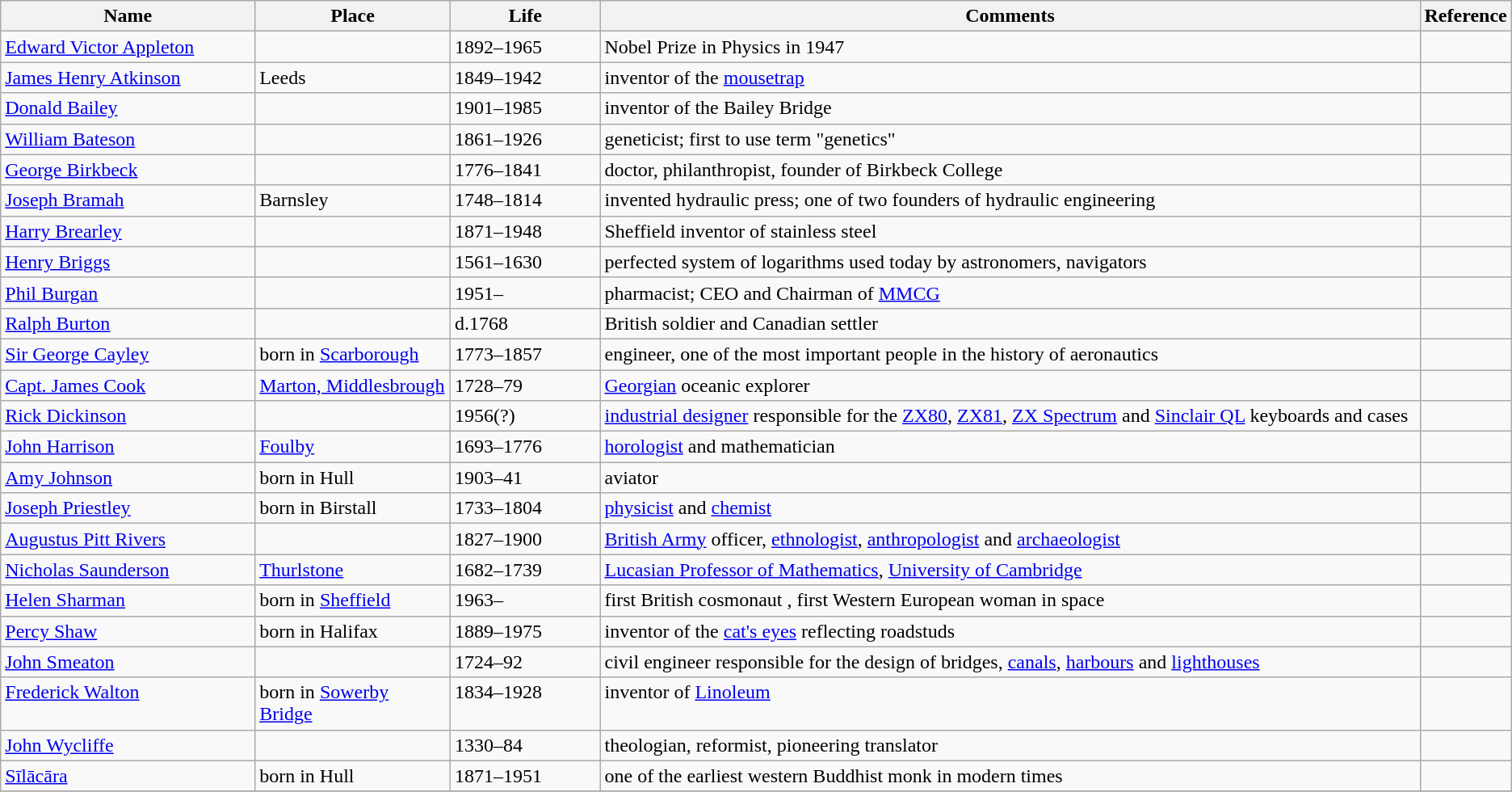<table class=wikitable>
<tr>
<th style="width:17%;">Name</th>
<th style="width:13%;">Place</th>
<th style="width:10%;">Life</th>
<th style="width:55%;">Comments</th>
<th style="width:5%;">Reference</th>
</tr>
<tr valign="top">
<td><a href='#'>Edward Victor Appleton</a></td>
<td></td>
<td>1892–1965</td>
<td>Nobel Prize in Physics in 1947</td>
<td></td>
</tr>
<tr valign="top">
<td><a href='#'>James Henry Atkinson</a></td>
<td>Leeds</td>
<td>1849–1942</td>
<td>inventor of the <a href='#'>mousetrap</a></td>
<td></td>
</tr>
<tr valign="top">
<td><a href='#'>Donald Bailey</a></td>
<td></td>
<td>1901–1985</td>
<td>inventor of the Bailey Bridge</td>
<td></td>
</tr>
<tr valign="top">
<td><a href='#'>William Bateson</a></td>
<td></td>
<td>1861–1926</td>
<td>geneticist; first to use term "genetics"</td>
<td></td>
</tr>
<tr valign="top">
<td><a href='#'>George Birkbeck</a></td>
<td></td>
<td>1776–1841</td>
<td>doctor, philanthropist, founder of Birkbeck College</td>
<td></td>
</tr>
<tr valign="top">
<td><a href='#'>Joseph Bramah</a></td>
<td>Barnsley</td>
<td>1748–1814</td>
<td>invented hydraulic press; one of two founders of hydraulic engineering</td>
<td></td>
</tr>
<tr valign="top">
<td><a href='#'>Harry Brearley</a></td>
<td></td>
<td>1871–1948</td>
<td>Sheffield inventor of stainless steel</td>
<td></td>
</tr>
<tr valign="top">
<td><a href='#'>Henry Briggs</a></td>
<td></td>
<td>1561–1630</td>
<td>perfected system of logarithms used today by astronomers, navigators</td>
<td></td>
</tr>
<tr valign="top">
<td><a href='#'>Phil Burgan</a></td>
<td></td>
<td>1951–</td>
<td>pharmacist; CEO and Chairman of <a href='#'>MMCG</a></td>
<td></td>
</tr>
<tr valign="top">
<td><a href='#'>Ralph Burton</a></td>
<td></td>
<td>d.1768</td>
<td>British soldier and Canadian settler</td>
<td></td>
</tr>
<tr valign="top">
<td><a href='#'>Sir George Cayley</a></td>
<td>born in <a href='#'>Scarborough</a></td>
<td>1773–1857</td>
<td>engineer, one of the most important people in the history of aeronautics</td>
<td></td>
</tr>
<tr valign="top">
<td><a href='#'>Capt. James Cook</a></td>
<td><a href='#'>Marton, Middlesbrough</a></td>
<td>1728–79</td>
<td><a href='#'>Georgian</a> oceanic explorer</td>
<td></td>
</tr>
<tr valign="top">
<td><a href='#'>Rick Dickinson</a></td>
<td></td>
<td>1956(?)</td>
<td><a href='#'>industrial designer</a> responsible for the <a href='#'>ZX80</a>, <a href='#'>ZX81</a>, <a href='#'>ZX Spectrum</a> and <a href='#'>Sinclair QL</a> keyboards and cases</td>
<td></td>
</tr>
<tr valign="top">
<td><a href='#'>John Harrison</a></td>
<td><a href='#'>Foulby</a></td>
<td>1693–1776</td>
<td><a href='#'>horologist</a> and mathematician</td>
<td></td>
</tr>
<tr valign="top">
<td><a href='#'>Amy Johnson</a></td>
<td>born in Hull</td>
<td>1903–41</td>
<td>aviator</td>
<td></td>
</tr>
<tr valign="top">
<td><a href='#'>Joseph Priestley</a></td>
<td>born in Birstall</td>
<td>1733–1804</td>
<td><a href='#'>physicist</a> and <a href='#'>chemist</a></td>
<td></td>
</tr>
<tr valign="top">
<td><a href='#'>Augustus Pitt Rivers</a></td>
<td></td>
<td>1827–1900</td>
<td><a href='#'>British Army</a> officer, <a href='#'>ethnologist</a>, <a href='#'>anthropologist</a> and <a href='#'>archaeologist</a></td>
<td></td>
</tr>
<tr valign="top">
<td><a href='#'>Nicholas Saunderson</a></td>
<td><a href='#'>Thurlstone</a></td>
<td>1682–1739</td>
<td><a href='#'>Lucasian Professor of Mathematics</a>, <a href='#'>University of Cambridge</a></td>
<td></td>
</tr>
<tr valign="top">
<td><a href='#'>Helen Sharman</a></td>
<td>born in <a href='#'>Sheffield</a></td>
<td>1963–</td>
<td>first British cosmonaut , first Western European woman in space</td>
<td></td>
</tr>
<tr valign="top">
<td><a href='#'>Percy Shaw</a></td>
<td>born in Halifax</td>
<td>1889–1975</td>
<td>inventor of the <a href='#'>cat's eyes</a> reflecting roadstuds</td>
<td></td>
</tr>
<tr valign="top">
<td><a href='#'>John Smeaton</a></td>
<td></td>
<td>1724–92</td>
<td>civil engineer responsible for the design of bridges, <a href='#'>canals</a>, <a href='#'>harbours</a> and <a href='#'>lighthouses</a></td>
<td></td>
</tr>
<tr valign="top">
<td><a href='#'>Frederick Walton</a></td>
<td>born in <a href='#'>Sowerby Bridge</a></td>
<td>1834–1928</td>
<td>inventor of <a href='#'>Linoleum</a></td>
<td></td>
</tr>
<tr valign="top">
<td><a href='#'>John Wycliffe</a></td>
<td></td>
<td>1330–84</td>
<td>theologian, reformist, pioneering translator</td>
<td></td>
</tr>
<tr valign="top">
<td><a href='#'>Sīlācāra</a></td>
<td>born in Hull</td>
<td>1871–1951</td>
<td>one of the earliest western Buddhist monk in modern times</td>
<td></td>
</tr>
<tr valign="top">
</tr>
</table>
